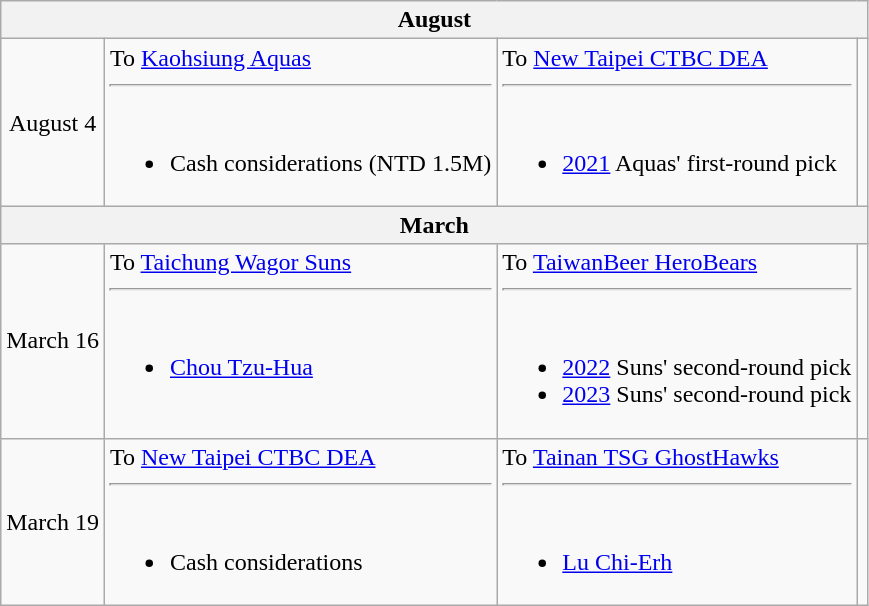<table class="wikitable" style="text-align:center">
<tr>
<th colspan=4>August</th>
</tr>
<tr>
<td>August 4</td>
<td align="left" valign="top">To <a href='#'>Kaohsiung Aquas</a><hr><br><ul><li>Cash considerations (NTD 1.5M)</li></ul></td>
<td align="left" valign="top">To <a href='#'>New Taipei CTBC DEA</a><hr><br><ul><li><a href='#'>2021</a> Aquas' first-round pick</li></ul></td>
<td align="center"></td>
</tr>
<tr>
<th colspan=4>March</th>
</tr>
<tr>
<td>March 16</td>
<td align="left" valign="top">To <a href='#'>Taichung Wagor Suns</a><hr><br><ul><li><a href='#'>Chou Tzu-Hua</a></li></ul></td>
<td align="left" valign="top">To <a href='#'>TaiwanBeer HeroBears</a><hr><br><ul><li><a href='#'>2022</a> Suns' second-round pick</li><li><a href='#'>2023</a> Suns' second-round pick</li></ul></td>
<td align="center"></td>
</tr>
<tr>
<td>March 19</td>
<td align="left" valign="top">To <a href='#'>New Taipei CTBC DEA</a><hr><br><ul><li>Cash considerations</li></ul></td>
<td align="left" valign="top">To <a href='#'>Tainan TSG GhostHawks</a><hr><br><ul><li><a href='#'>Lu Chi-Erh</a></li></ul></td>
<td align="center"></td>
</tr>
</table>
